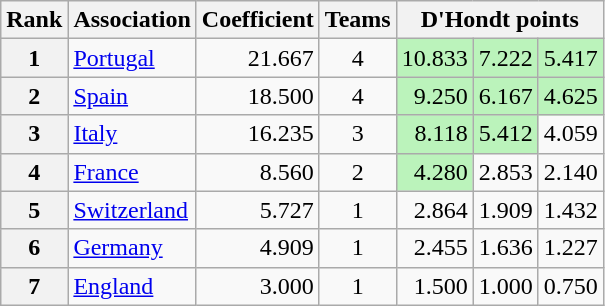<table class="wikitable">
<tr>
<th>Rank</th>
<th>Association</th>
<th>Coefficient</th>
<th>Teams</th>
<th colspan=4>D'Hondt points</th>
</tr>
<tr>
<th>1</th>
<td> <a href='#'>Portugal</a></td>
<td align=right>21.667</td>
<td align=center>4</td>
<td align=right bgcolor=#BBF3BB>10.833</td>
<td align=right bgcolor=#BBF3BB>7.222</td>
<td align=right bgcolor=#BBF3BB>5.417</td>
</tr>
<tr>
<th>2</th>
<td> <a href='#'>Spain</a></td>
<td align=right>18.500</td>
<td align=center>4</td>
<td align=right bgcolor=#BBF3BB>9.250</td>
<td align=right bgcolor=#BBF3BB>6.167</td>
<td align=right bgcolor=#BBF3BB>4.625</td>
</tr>
<tr>
<th>3</th>
<td> <a href='#'>Italy</a></td>
<td align=right>16.235</td>
<td align=center>3</td>
<td align=right bgcolor=#BBF3BB>8.118</td>
<td align=right bgcolor=#BBF3BB>5.412</td>
<td align=right>4.059</td>
</tr>
<tr>
<th>4</th>
<td> <a href='#'>France</a></td>
<td align=right>8.560</td>
<td align=center>2</td>
<td align=right bgcolor=#BBF3BB>4.280</td>
<td align=right>2.853</td>
<td align=right>2.140</td>
</tr>
<tr>
<th>5</th>
<td> <a href='#'>Switzerland</a></td>
<td align=right>5.727</td>
<td align=center>1</td>
<td align=right>2.864</td>
<td align=right>1.909</td>
<td align=right>1.432</td>
</tr>
<tr>
<th>6</th>
<td> <a href='#'>Germany</a></td>
<td align=right>4.909</td>
<td align=center>1</td>
<td align=right>2.455</td>
<td align=right>1.636</td>
<td align=right>1.227</td>
</tr>
<tr>
<th>7</th>
<td> <a href='#'>England</a></td>
<td align=right>3.000</td>
<td align=center>1</td>
<td align=right>1.500</td>
<td align=right>1.000</td>
<td align=right>0.750</td>
</tr>
</table>
